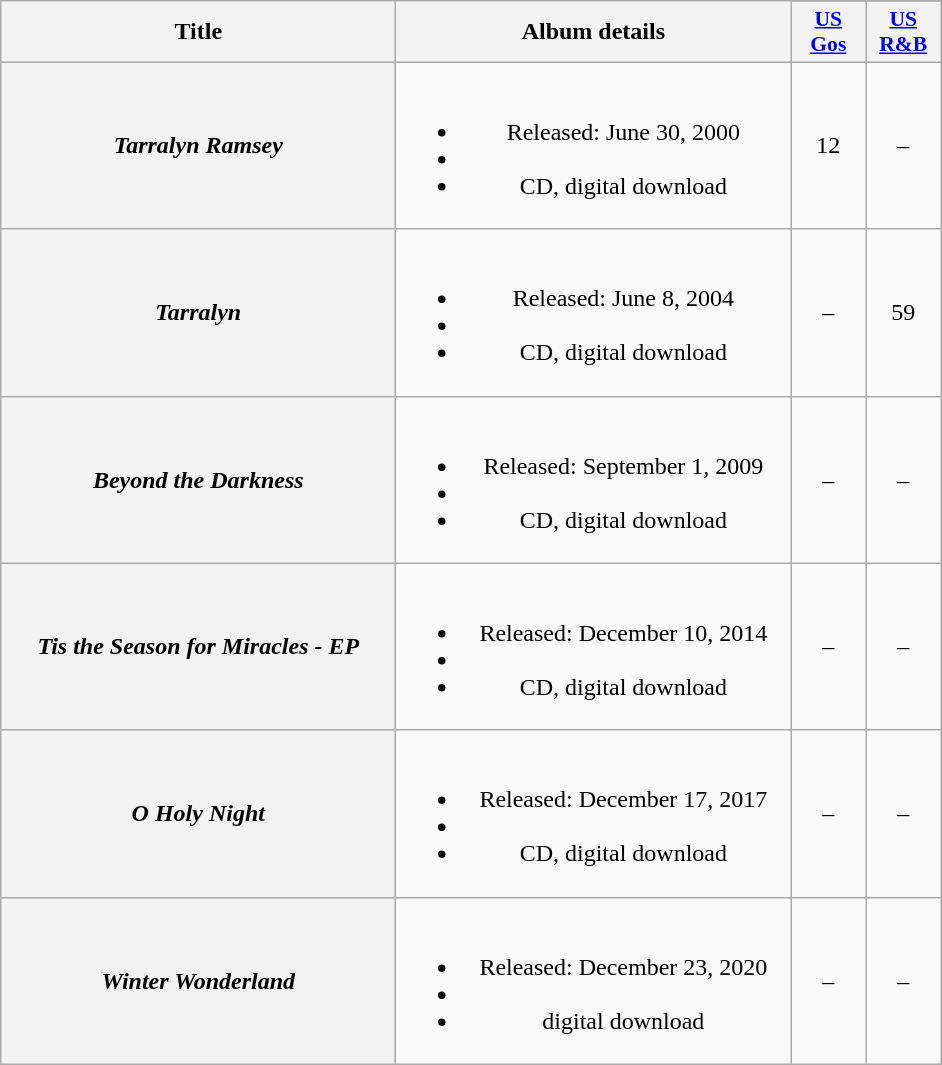<table class="wikitable plainrowheaders" style="text-align:center;">
<tr>
<th scope="col" rowspan="2" style="width:16em;">Title</th>
<th scope="col" rowspan="2" style="width:16em;">Album details</th>
</tr>
<tr>
<th style="width:3em; font-size:90%"><a href='#'>US<br>Gos</a></th>
<th style="width:3em; font-size:90%"><a href='#'>US<br>R&B</a></th>
</tr>
<tr>
<th scope="row"><em>Tarralyn Ramsey</em></th>
<td><br><ul><li>Released: June 30, 2000</li><li></li><li>CD, digital download</li></ul></td>
<td>12</td>
<td>–</td>
</tr>
<tr>
<th scope="row"><em>Tarralyn</em></th>
<td><br><ul><li>Released: June 8, 2004</li><li></li><li>CD, digital download</li></ul></td>
<td>–</td>
<td>59</td>
</tr>
<tr>
<th scope="row"><em>Beyond the Darkness</em></th>
<td><br><ul><li>Released: September 1, 2009</li><li></li><li>CD, digital download</li></ul></td>
<td>–</td>
<td>–</td>
</tr>
<tr>
<th scope="row"><em>Tis the Season for Miracles - EP</em></th>
<td><br><ul><li>Released: December 10, 2014</li><li></li><li>CD, digital download</li></ul></td>
<td>–</td>
<td>–</td>
</tr>
<tr>
<th scope="row"><em>O Holy Night</em></th>
<td><br><ul><li>Released: December 17, 2017</li><li></li><li>CD, digital download</li></ul></td>
<td>–</td>
<td>–</td>
</tr>
<tr>
<th scope="row"><em>Winter Wonderland</em></th>
<td><br><ul><li>Released: December 23, 2020</li><li></li><li>digital download</li></ul></td>
<td>–</td>
<td>–</td>
</tr>
</table>
